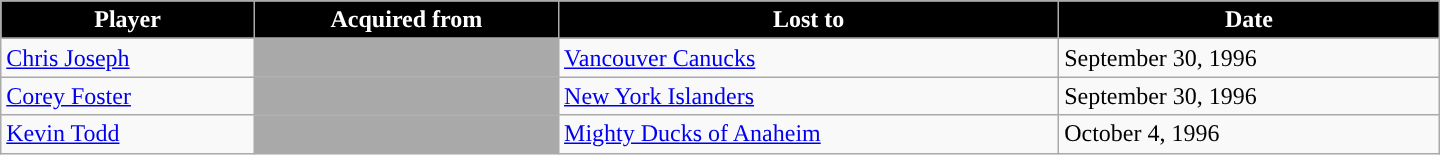<table class="wikitable" style="width:60em">
<tr style="text-align:center; background:#ddd;">
<th style="color:white; background:#000000; ">Player</th>
<th style="color:white; background:#000000; ">Acquired from</th>
<th style="color:white; background:#000000; ">Lost to</th>
<th style="color:white; background:#000000; ">Date</th>
</tr>
<tr>
</tr>
<tr>
<td><a href='#'>Chris Joseph</a></td>
<td style="background:darkgray;"></td>
<td><a href='#'>Vancouver Canucks</a></td>
<td>September 30, 1996</td>
</tr>
<tr>
<td><a href='#'>Corey Foster</a></td>
<td style="background:darkgray;"></td>
<td><a href='#'>New York Islanders</a></td>
<td>September 30, 1996</td>
</tr>
<tr>
<td><a href='#'>Kevin Todd</a></td>
<td style="background:darkgray;"></td>
<td><a href='#'>Mighty Ducks of Anaheim</a></td>
<td>October 4, 1996</td>
</tr>
</table>
